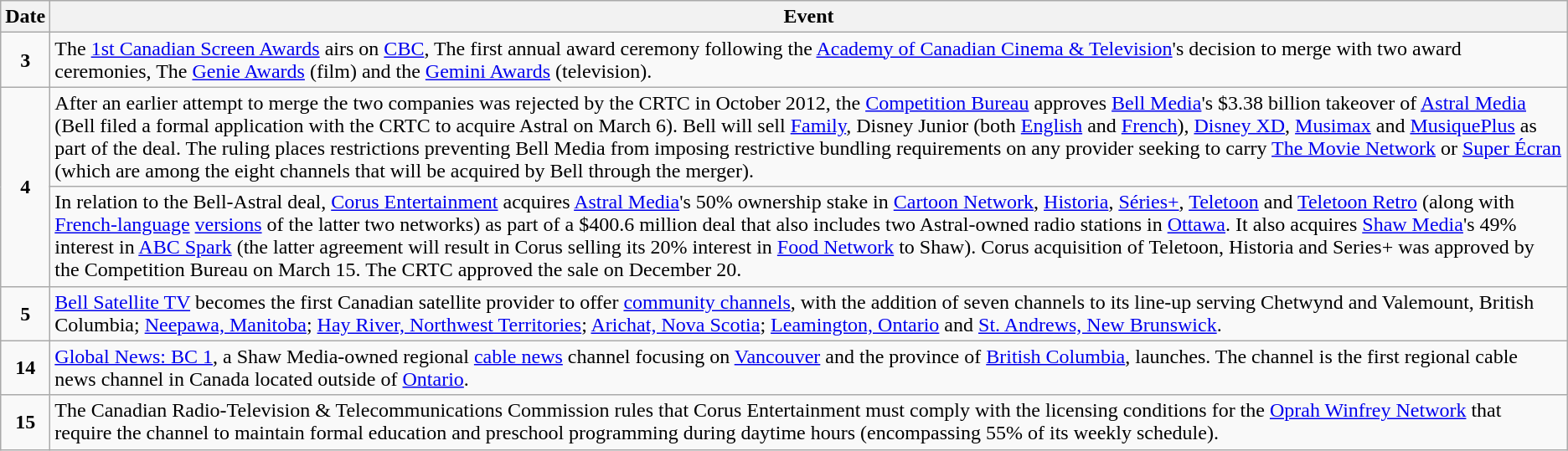<table class="wikitable">
<tr>
<th>Date</th>
<th>Event</th>
</tr>
<tr>
<td style="text-align:center;"><strong>3</strong></td>
<td>The <a href='#'>1st Canadian Screen Awards</a> airs on <a href='#'>CBC</a>, The first annual award ceremony following the <a href='#'>Academy of Canadian Cinema & Television</a>'s decision to merge with two award ceremonies, The <a href='#'>Genie Awards</a> (film) and the <a href='#'>Gemini Awards</a> (television).</td>
</tr>
<tr>
<td style="text-align:center;" rowspan="2"><strong>4</strong></td>
<td>After an earlier attempt to merge the two companies was rejected by the CRTC in October 2012, the <a href='#'>Competition Bureau</a> approves <a href='#'>Bell Media</a>'s $3.38 billion takeover of <a href='#'>Astral Media</a> (Bell filed a formal application with the CRTC to acquire Astral on March 6). Bell will sell <a href='#'>Family</a>, Disney Junior (both <a href='#'>English</a> and <a href='#'>French</a>), <a href='#'>Disney XD</a>, <a href='#'>Musimax</a> and <a href='#'>MusiquePlus</a> as part of the deal. The ruling places restrictions preventing Bell Media from imposing restrictive bundling requirements on any provider seeking to carry <a href='#'>The Movie Network</a> or <a href='#'>Super Écran</a> (which are among the eight channels that will be acquired by Bell through the merger).</td>
</tr>
<tr>
<td>In relation to the Bell-Astral deal, <a href='#'>Corus Entertainment</a> acquires <a href='#'>Astral Media</a>'s 50% ownership stake in <a href='#'>Cartoon Network</a>, <a href='#'>Historia</a>, <a href='#'>Séries+</a>, <a href='#'>Teletoon</a> and <a href='#'>Teletoon Retro</a> (along with <a href='#'>French-language</a> <a href='#'>versions</a> of the latter two networks) as part of a $400.6 million deal that also includes two Astral-owned radio stations in <a href='#'>Ottawa</a>. It also acquires <a href='#'>Shaw Media</a>'s 49% interest in <a href='#'>ABC Spark</a> (the latter agreement will result in Corus selling its 20% interest in <a href='#'>Food Network</a> to Shaw). Corus acquisition of Teletoon, Historia and Series+ was approved by the Competition Bureau on March 15. The CRTC approved the sale on December 20.</td>
</tr>
<tr>
<td style="text-align:center;"><strong>5</strong></td>
<td><a href='#'>Bell Satellite TV</a> becomes the first Canadian satellite provider to offer <a href='#'>community channels</a>, with the addition of seven channels to its line-up serving Chetwynd and Valemount, British Columbia; <a href='#'>Neepawa, Manitoba</a>; <a href='#'>Hay River, Northwest Territories</a>; <a href='#'>Arichat, Nova Scotia</a>; <a href='#'>Leamington, Ontario</a> and <a href='#'>St. Andrews, New Brunswick</a>.</td>
</tr>
<tr>
<td style="text-align:center;"><strong>14</strong></td>
<td><a href='#'>Global News: BC 1</a>, a Shaw Media-owned regional <a href='#'>cable news</a> channel focusing on <a href='#'>Vancouver</a> and the province of <a href='#'>British Columbia</a>, launches. The channel is the first regional cable news channel in Canada located outside of <a href='#'>Ontario</a>.</td>
</tr>
<tr>
<td style="text-align:center;"><strong>15</strong></td>
<td>The Canadian Radio-Television & Telecommunications Commission rules that Corus Entertainment must comply with the licensing conditions for the <a href='#'>Oprah Winfrey Network</a> that require the channel to maintain formal education and preschool programming during daytime hours (encompassing 55% of its weekly schedule).</td>
</tr>
</table>
